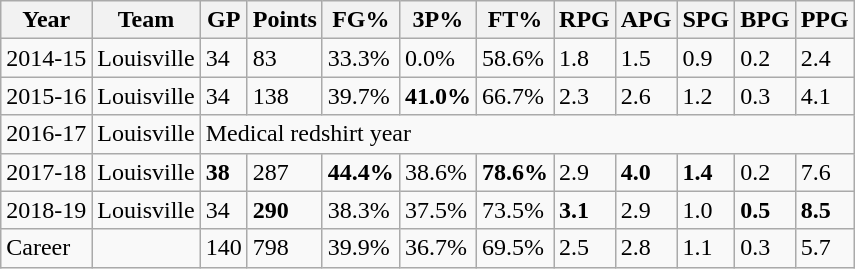<table class="wikitable">
<tr>
<th>Year</th>
<th>Team</th>
<th>GP</th>
<th>Points</th>
<th>FG%</th>
<th>3P%</th>
<th>FT%</th>
<th>RPG</th>
<th>APG</th>
<th>SPG</th>
<th>BPG</th>
<th>PPG</th>
</tr>
<tr>
<td>2014-15</td>
<td>Louisville</td>
<td>34</td>
<td>83</td>
<td>33.3%</td>
<td>0.0%</td>
<td>58.6%</td>
<td>1.8</td>
<td>1.5</td>
<td>0.9</td>
<td>0.2</td>
<td>2.4</td>
</tr>
<tr>
<td>2015-16</td>
<td>Louisville</td>
<td>34</td>
<td>138</td>
<td>39.7%</td>
<td><strong>41.0%</strong></td>
<td>66.7%</td>
<td>2.3</td>
<td>2.6</td>
<td>1.2</td>
<td>0.3</td>
<td>4.1</td>
</tr>
<tr>
<td>2016-17</td>
<td>Louisville</td>
<td colspan="10">Medical redshirt year</td>
</tr>
<tr>
<td>2017-18</td>
<td>Louisville</td>
<td><strong>38</strong></td>
<td>287</td>
<td><strong>44.4%</strong></td>
<td>38.6%</td>
<td><strong>78.6%</strong></td>
<td>2.9</td>
<td><strong>4.0</strong></td>
<td><strong>1.4</strong></td>
<td>0.2</td>
<td>7.6</td>
</tr>
<tr>
<td>2018-19</td>
<td>Louisville</td>
<td>34</td>
<td><strong>290</strong></td>
<td>38.3%</td>
<td>37.5%</td>
<td>73.5%</td>
<td><strong>3.1</strong></td>
<td>2.9</td>
<td>1.0</td>
<td><strong>0.5</strong></td>
<td><strong>8.5</strong></td>
</tr>
<tr>
<td>Career</td>
<td></td>
<td>140</td>
<td>798</td>
<td>39.9%</td>
<td>36.7%</td>
<td>69.5%</td>
<td>2.5</td>
<td>2.8</td>
<td>1.1</td>
<td>0.3</td>
<td>5.7</td>
</tr>
</table>
